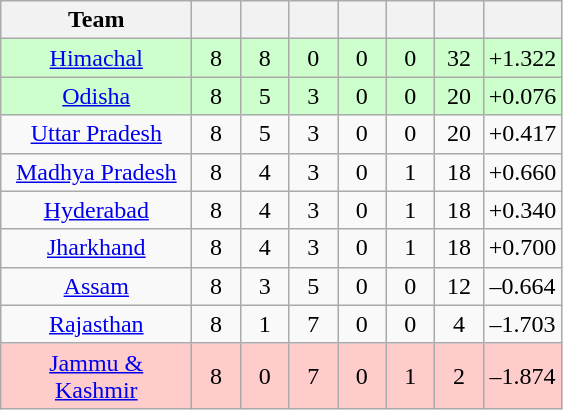<table class="wikitable" style="text-align:center">
<tr>
<th style="width:120px;">Team</th>
<th style="width:25px;"></th>
<th style="width:25px;"></th>
<th style="width:25px;"></th>
<th style="width:25px;"></th>
<th style="width:25px;"></th>
<th style="width:25px;"></th>
<th style="width:40px;"></th>
</tr>
<tr style="background:#cfc;">
<td><a href='#'>Himachal</a></td>
<td>8</td>
<td>8</td>
<td>0</td>
<td>0</td>
<td>0</td>
<td>32</td>
<td>+1.322</td>
</tr>
<tr style="background:#cfc;">
<td><a href='#'>Odisha</a></td>
<td>8</td>
<td>5</td>
<td>3</td>
<td>0</td>
<td>0</td>
<td>20</td>
<td>+0.076</td>
</tr>
<tr>
<td><a href='#'>Uttar Pradesh</a></td>
<td>8</td>
<td>5</td>
<td>3</td>
<td>0</td>
<td>0</td>
<td>20</td>
<td>+0.417</td>
</tr>
<tr>
<td><a href='#'>Madhya Pradesh</a></td>
<td>8</td>
<td>4</td>
<td>3</td>
<td>0</td>
<td>1</td>
<td>18</td>
<td>+0.660</td>
</tr>
<tr>
<td><a href='#'>Hyderabad</a></td>
<td>8</td>
<td>4</td>
<td>3</td>
<td>0</td>
<td>1</td>
<td>18</td>
<td>+0.340</td>
</tr>
<tr>
<td><a href='#'>Jharkhand</a></td>
<td>8</td>
<td>4</td>
<td>3</td>
<td>0</td>
<td>1</td>
<td>18</td>
<td>+0.700</td>
</tr>
<tr>
<td><a href='#'>Assam</a></td>
<td>8</td>
<td>3</td>
<td>5</td>
<td>0</td>
<td>0</td>
<td>12</td>
<td>–0.664</td>
</tr>
<tr>
<td><a href='#'>Rajasthan</a></td>
<td>8</td>
<td>1</td>
<td>7</td>
<td>0</td>
<td>0</td>
<td>4</td>
<td>–1.703</td>
</tr>
<tr style="background:#fcc">
<td><a href='#'>Jammu & Kashmir</a></td>
<td>8</td>
<td>0</td>
<td>7</td>
<td>0</td>
<td>1</td>
<td>2</td>
<td>–1.874</td>
</tr>
</table>
